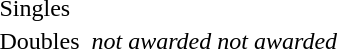<table>
<tr>
<td rowspan="2">Singles</td>
<td rowspan="2"><span></span></td>
<td rowspan="2"><span></span></td>
<td><span></span></td>
</tr>
<tr>
<td><span></span></td>
</tr>
<tr>
<td rowspan="2">Doubles</td>
<td rowspan="2"><span></span></td>
<td rowspan="2"><span><em>not awarded</em></span></td>
<td rowspan="2"><span><em>not awarded</em></span></td>
</tr>
<tr>
</tr>
</table>
